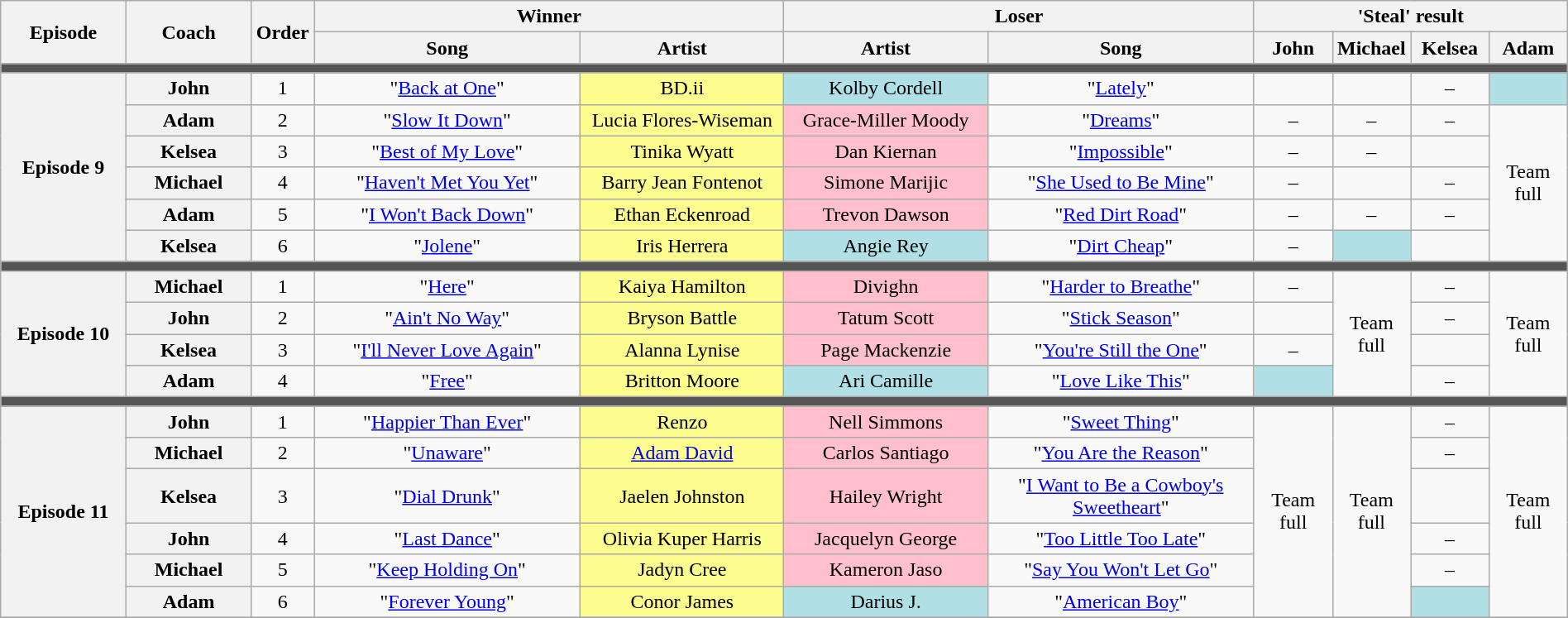<table class="wikitable" style="text-align: center; width:100%">
<tr>
<th rowspan="2" style="width:08%">Episode</th>
<th rowspan="2" style="width:08%">Coach</th>
<th rowspan="2" style="width:04%">Order</th>
<th colspan="2" style="width:30%">Winner</th>
<th colspan="2" style="width:30%">Loser</th>
<th colspan="4" style="width:20%">'Steal' result</th>
</tr>
<tr>
<th style="width:17%">Song</th>
<th style="width:13%">Artist</th>
<th style="width:13%">Artist</th>
<th style="width:17%">Song</th>
<th style="width:05%">John</th>
<th style="width:05%">Michael</th>
<th style="width:05%">Kelsea</th>
<th style="width:05%">Adam</th>
</tr>
<tr>
<td colspan="11" style="background:#555"></td>
</tr>
<tr>
<th rowspan="6">Episode 9<br></th>
<th scope="row">John</th>
<td>1</td>
<td>"<a href='#'>Back at One</a>"</td>
<td style="background:#fdfc8f">BD.ii</td>
<td style="background:#b0e0e6">Kolby Cordell</td>
<td>"<a href='#'>Lately</a>"</td>
<td></td>
<td><em></em></td>
<td>–</td>
<td style="background:#b0e0e6"><em></em></td>
</tr>
<tr>
<th scope="row">Adam</th>
<td>2</td>
<td>"<a href='#'>Slow It Down</a>"</td>
<td style="background:#fdfc8f">Lucia Flores-Wiseman</td>
<td style="background:pink">Grace-Miller Moody</td>
<td>"<a href='#'>Dreams</a>"</td>
<td>–</td>
<td>–</td>
<td>–</td>
<td rowspan="5">Team full</td>
</tr>
<tr>
<th scope="row">Kelsea</th>
<td>3</td>
<td>"<a href='#'>Best of My Love</a>"</td>
<td style="background:#fdfc8f">Tinika Wyatt</td>
<td style="background:pink">Dan Kiernan</td>
<td>"<a href='#'>Impossible</a>"</td>
<td>–</td>
<td>–</td>
<td></td>
</tr>
<tr>
<th scope="row">Michael</th>
<td>4</td>
<td>"<a href='#'>Haven't Met You Yet</a>"</td>
<td style="background:#fdfc8f">Barry Jean Fontenot</td>
<td style="background:pink">Simone Marijic</td>
<td>"<a href='#'>She Used to Be Mine</a>"</td>
<td>–</td>
<td></td>
<td>–</td>
</tr>
<tr>
<th scope="row">Adam</th>
<td>5</td>
<td>"<a href='#'>I Won't Back Down</a>"</td>
<td style="background:#fdfc8f">Ethan Eckenroad</td>
<td style="background:pink">Trevon Dawson</td>
<td>"<a href='#'>Red Dirt Road</a>"</td>
<td>–</td>
<td>–</td>
<td>–</td>
</tr>
<tr>
<th scope="row">Kelsea</th>
<td>6</td>
<td>"<a href='#'>Jolene</a>"</td>
<td style="background:#fdfc8f">Iris Herrera</td>
<td style="background:#b0e0e6">Angie Rey</td>
<td>"<a href='#'>Dirt Cheap</a>"</td>
<td>–</td>
<td style="background:#b0e0e6"><em></em></td>
<td></td>
</tr>
<tr>
<td colspan="11" style="background:#555"></td>
</tr>
<tr>
<th rowspan="4">Episode 10<br></th>
<th scope="row">Michael</th>
<td>1</td>
<td>"<a href='#'>Here</a>"</td>
<td style="background:#fdfc8f">Kaiya Hamilton</td>
<td style="background:pink">Divighn</td>
<td>"<a href='#'>Harder to Breathe</a>"</td>
<td>–</td>
<td rowspan="4">Team full</td>
<td>–</td>
<td rowspan="4">Team full</td>
</tr>
<tr>
<th scope="row">John</th>
<td>2</td>
<td>"<a href='#'>Ain't No Way</a>"</td>
<td style="background:#fdfc8f">Bryson Battle</td>
<td style="background:pink">Tatum Scott</td>
<td>"<a href='#'>Stick Season</a>"</td>
<td></td>
<td>–</td>
</tr>
<tr>
<th scope="row">Kelsea</th>
<td>3</td>
<td>"<a href='#'>I'll Never Love Again</a>"</td>
<td style="background:#fdfc8f">Alanna Lynise</td>
<td style="background:pink">Page Mackenzie</td>
<td>"<a href='#'>You're Still the One</a>"</td>
<td>–</td>
<td></td>
</tr>
<tr>
<th scope="row">Adam</th>
<td>4</td>
<td>"<a href='#'>Free</a>"</td>
<td style="background:#fdfc8f">Britton Moore</td>
<td style="background:#b0e0e6">Ari Camille</td>
<td>"<a href='#'>Love Like This</a>"</td>
<td style="background:#b0e0e6"><em></em></td>
<td>–</td>
</tr>
<tr>
<td colspan="11" style="background:#555"></td>
</tr>
<tr>
<th rowspan="6">Episode 11<br></th>
<th scope="row">John</th>
<td>1</td>
<td>"<a href='#'>Happier Than Ever</a>"</td>
<td style="background:#fdfc8f">Renzo</td>
<td style="background:pink">Nell Simmons</td>
<td>"<a href='#'>Sweet Thing</a>"</td>
<td rowspan="6">Team full</td>
<td rowspan="6">Team full</td>
<td>–</td>
<td rowspan="6">Team full</td>
</tr>
<tr>
<th scope="row">Michael</th>
<td>2</td>
<td>"<a href='#'>Unaware</a>"</td>
<td style="background:#fdfc8f"><a href='#'>Adam David</a></td>
<td style="background:pink">Carlos Santiago</td>
<td>"<a href='#'>You Are the Reason</a>"</td>
<td>–</td>
</tr>
<tr>
<th scope="row">Kelsea</th>
<td>3</td>
<td>"<a href='#'>Dial Drunk</a>"</td>
<td style="background:#fdfc8f">Jaelen Johnston</td>
<td style="background:pink">Hailey Wright</td>
<td>"<a href='#'>I Want to Be a Cowboy's Sweetheart</a>"</td>
<td></td>
</tr>
<tr>
<th scope="row">John</th>
<td>4</td>
<td>"<a href='#'>Last Dance</a>"</td>
<td style="background:#fdfc8f">Olivia Kuper Harris</td>
<td style="background:pink">Jacquelyn George</td>
<td>"<a href='#'>Too Little Too Late</a>"</td>
<td>–</td>
</tr>
<tr>
<th scope="row">Michael</th>
<td>5</td>
<td>"<a href='#'>Keep Holding On</a>"</td>
<td style="background:#fdfc8f">Jadyn Cree</td>
<td style="background:pink">Kameron Jaso</td>
<td>"<a href='#'>Say You Won't Let Go</a>"</td>
<td>–</td>
</tr>
<tr>
<th scope="row">Adam</th>
<td>6</td>
<td>"<a href='#'>Forever Young</a>"</td>
<td style="background:#fdfc8f">Conor James</td>
<td style="background:#b0e0e6">Darius J.</td>
<td>"<a href='#'>American Boy</a>"</td>
<td style="background:#b0e0e6"><em></em></td>
</tr>
<tr>
</tr>
</table>
